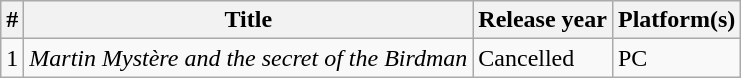<table class="wikitable">
<tr>
<th>#</th>
<th>Title</th>
<th>Release year</th>
<th>Platform(s)</th>
</tr>
<tr>
<td>1</td>
<td><em>Martin Mystère and the secret of the Birdman</em></td>
<td>Cancelled</td>
<td>PC</td>
</tr>
</table>
